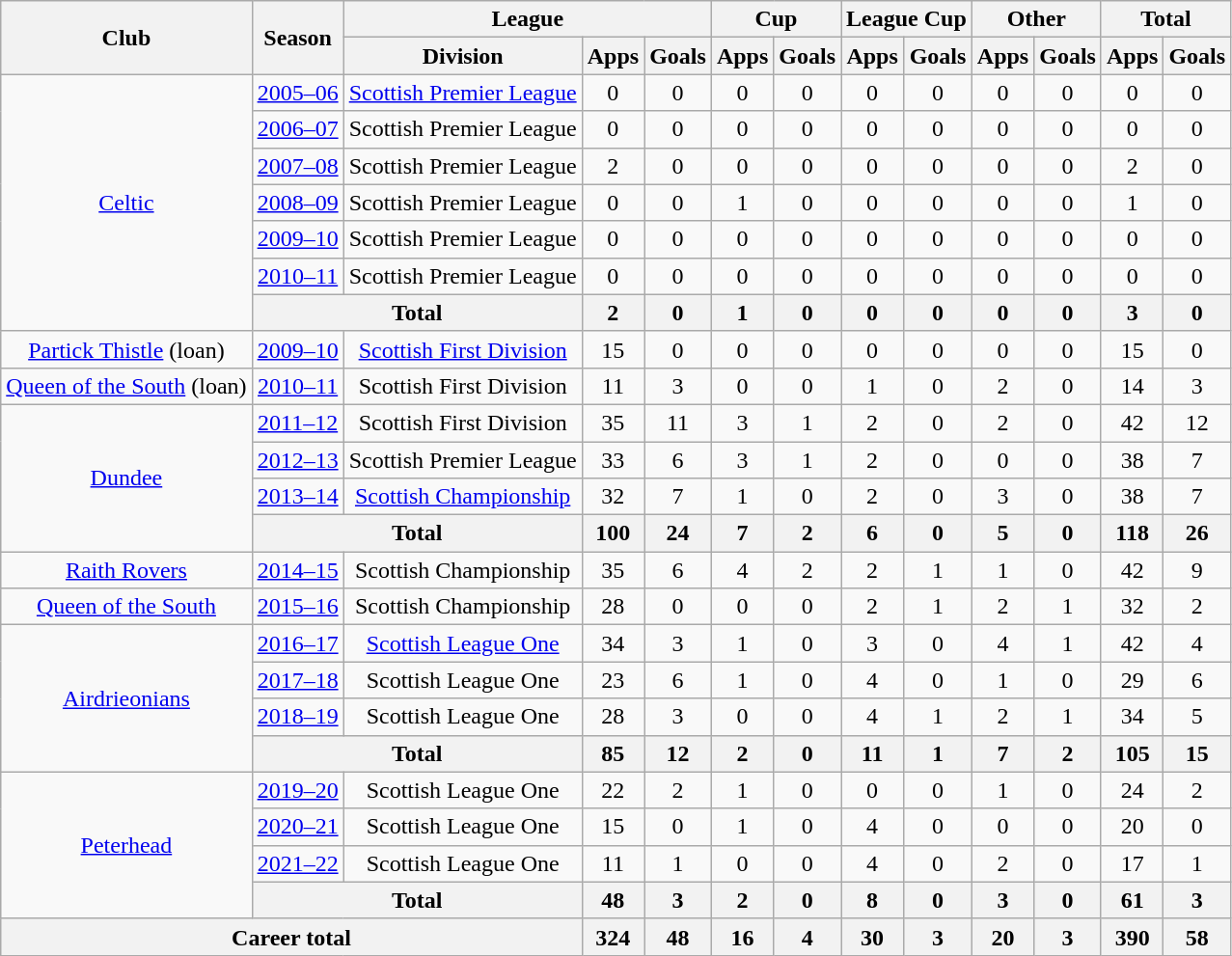<table class="wikitable" style="text-align: center">
<tr>
<th rowspan="2">Club</th>
<th rowspan="2">Season</th>
<th colspan="3">League</th>
<th colspan="2">Cup</th>
<th colspan="2">League Cup</th>
<th colspan="2">Other</th>
<th colspan="2">Total</th>
</tr>
<tr>
<th>Division</th>
<th>Apps</th>
<th>Goals</th>
<th>Apps</th>
<th>Goals</th>
<th>Apps</th>
<th>Goals</th>
<th>Apps</th>
<th>Goals</th>
<th>Apps</th>
<th>Goals</th>
</tr>
<tr>
<td rowspan="7"><a href='#'>Celtic</a></td>
<td><a href='#'>2005–06</a></td>
<td><a href='#'>Scottish Premier League</a></td>
<td>0</td>
<td>0</td>
<td>0</td>
<td>0</td>
<td>0</td>
<td>0</td>
<td>0</td>
<td>0</td>
<td>0</td>
<td>0</td>
</tr>
<tr>
<td><a href='#'>2006–07</a></td>
<td>Scottish Premier League</td>
<td>0</td>
<td>0</td>
<td>0</td>
<td>0</td>
<td>0</td>
<td>0</td>
<td>0</td>
<td>0</td>
<td>0</td>
<td>0</td>
</tr>
<tr>
<td><a href='#'>2007–08</a></td>
<td>Scottish Premier League</td>
<td>2</td>
<td>0</td>
<td>0</td>
<td>0</td>
<td>0</td>
<td>0</td>
<td>0</td>
<td>0</td>
<td>2</td>
<td>0</td>
</tr>
<tr>
<td><a href='#'>2008–09</a></td>
<td>Scottish Premier League</td>
<td>0</td>
<td>0</td>
<td>1</td>
<td>0</td>
<td>0</td>
<td>0</td>
<td>0</td>
<td>0</td>
<td>1</td>
<td>0</td>
</tr>
<tr>
<td><a href='#'>2009–10</a></td>
<td>Scottish Premier League</td>
<td>0</td>
<td>0</td>
<td>0</td>
<td>0</td>
<td>0</td>
<td>0</td>
<td>0</td>
<td>0</td>
<td>0</td>
<td>0</td>
</tr>
<tr>
<td><a href='#'>2010–11</a></td>
<td>Scottish Premier League</td>
<td>0</td>
<td>0</td>
<td>0</td>
<td>0</td>
<td>0</td>
<td>0</td>
<td>0</td>
<td>0</td>
<td>0</td>
<td>0</td>
</tr>
<tr>
<th colspan=2>Total</th>
<th>2</th>
<th>0</th>
<th>1</th>
<th>0</th>
<th>0</th>
<th>0</th>
<th>0</th>
<th>0</th>
<th>3</th>
<th>0</th>
</tr>
<tr>
<td><a href='#'>Partick Thistle</a> (loan)</td>
<td><a href='#'>2009–10</a></td>
<td><a href='#'>Scottish First Division</a></td>
<td>15</td>
<td>0</td>
<td>0</td>
<td>0</td>
<td>0</td>
<td>0</td>
<td>0</td>
<td>0</td>
<td>15</td>
<td>0</td>
</tr>
<tr>
<td><a href='#'>Queen of the South</a> (loan)</td>
<td><a href='#'>2010–11</a></td>
<td>Scottish First Division</td>
<td>11</td>
<td>3</td>
<td>0</td>
<td>0</td>
<td>1</td>
<td>0</td>
<td>2</td>
<td>0</td>
<td>14</td>
<td>3</td>
</tr>
<tr>
<td rowspan="4"><a href='#'>Dundee</a></td>
<td><a href='#'>2011–12</a></td>
<td>Scottish First Division</td>
<td>35</td>
<td>11</td>
<td>3</td>
<td>1</td>
<td>2</td>
<td>0</td>
<td>2</td>
<td>0</td>
<td>42</td>
<td>12</td>
</tr>
<tr>
<td><a href='#'>2012–13</a></td>
<td>Scottish Premier League</td>
<td>33</td>
<td>6</td>
<td>3</td>
<td>1</td>
<td>2</td>
<td>0</td>
<td>0</td>
<td>0</td>
<td>38</td>
<td>7</td>
</tr>
<tr>
<td><a href='#'>2013–14</a></td>
<td><a href='#'>Scottish Championship</a></td>
<td>32</td>
<td>7</td>
<td>1</td>
<td>0</td>
<td>2</td>
<td>0</td>
<td>3</td>
<td>0</td>
<td>38</td>
<td>7</td>
</tr>
<tr>
<th colspan=2>Total</th>
<th>100</th>
<th>24</th>
<th>7</th>
<th>2</th>
<th>6</th>
<th>0</th>
<th>5</th>
<th>0</th>
<th>118</th>
<th>26</th>
</tr>
<tr>
<td><a href='#'>Raith Rovers</a></td>
<td><a href='#'>2014–15</a></td>
<td>Scottish Championship</td>
<td>35</td>
<td>6</td>
<td>4</td>
<td>2</td>
<td>2</td>
<td>1</td>
<td>1</td>
<td>0</td>
<td>42</td>
<td>9</td>
</tr>
<tr>
<td><a href='#'>Queen of the South</a></td>
<td><a href='#'>2015–16</a></td>
<td>Scottish Championship</td>
<td>28</td>
<td>0</td>
<td>0</td>
<td>0</td>
<td>2</td>
<td>1</td>
<td>2</td>
<td>1</td>
<td>32</td>
<td>2</td>
</tr>
<tr>
<td rowspan=4><a href='#'>Airdrieonians</a></td>
<td><a href='#'>2016–17</a></td>
<td><a href='#'>Scottish League One</a></td>
<td>34</td>
<td>3</td>
<td>1</td>
<td>0</td>
<td>3</td>
<td>0</td>
<td>4</td>
<td>1</td>
<td>42</td>
<td>4</td>
</tr>
<tr>
<td><a href='#'>2017–18</a></td>
<td>Scottish League One</td>
<td>23</td>
<td>6</td>
<td>1</td>
<td>0</td>
<td>4</td>
<td>0</td>
<td>1</td>
<td>0</td>
<td>29</td>
<td>6</td>
</tr>
<tr>
<td><a href='#'>2018–19</a></td>
<td>Scottish League One</td>
<td>28</td>
<td>3</td>
<td>0</td>
<td>0</td>
<td>4</td>
<td>1</td>
<td>2</td>
<td>1</td>
<td>34</td>
<td>5</td>
</tr>
<tr>
<th colspan=2>Total</th>
<th>85</th>
<th>12</th>
<th>2</th>
<th>0</th>
<th>11</th>
<th>1</th>
<th>7</th>
<th>2</th>
<th>105</th>
<th>15</th>
</tr>
<tr>
<td rowspan="4"><a href='#'>Peterhead</a></td>
<td><a href='#'>2019–20</a></td>
<td>Scottish League One</td>
<td>22</td>
<td>2</td>
<td>1</td>
<td>0</td>
<td>0</td>
<td>0</td>
<td>1</td>
<td>0</td>
<td>24</td>
<td>2</td>
</tr>
<tr>
<td><a href='#'>2020–21</a></td>
<td>Scottish League One</td>
<td>15</td>
<td>0</td>
<td>1</td>
<td>0</td>
<td>4</td>
<td>0</td>
<td>0</td>
<td>0</td>
<td>20</td>
<td>0</td>
</tr>
<tr>
<td><a href='#'>2021–22</a></td>
<td>Scottish League One</td>
<td>11</td>
<td>1</td>
<td>0</td>
<td>0</td>
<td>4</td>
<td>0</td>
<td>2</td>
<td>0</td>
<td>17</td>
<td>1</td>
</tr>
<tr>
<th colspan="2">Total</th>
<th>48</th>
<th>3</th>
<th>2</th>
<th>0</th>
<th>8</th>
<th>0</th>
<th>3</th>
<th>0</th>
<th>61</th>
<th>3</th>
</tr>
<tr>
<th colspan="3">Career total</th>
<th>324</th>
<th>48</th>
<th>16</th>
<th>4</th>
<th>30</th>
<th>3</th>
<th>20</th>
<th>3</th>
<th>390</th>
<th>58</th>
</tr>
</table>
